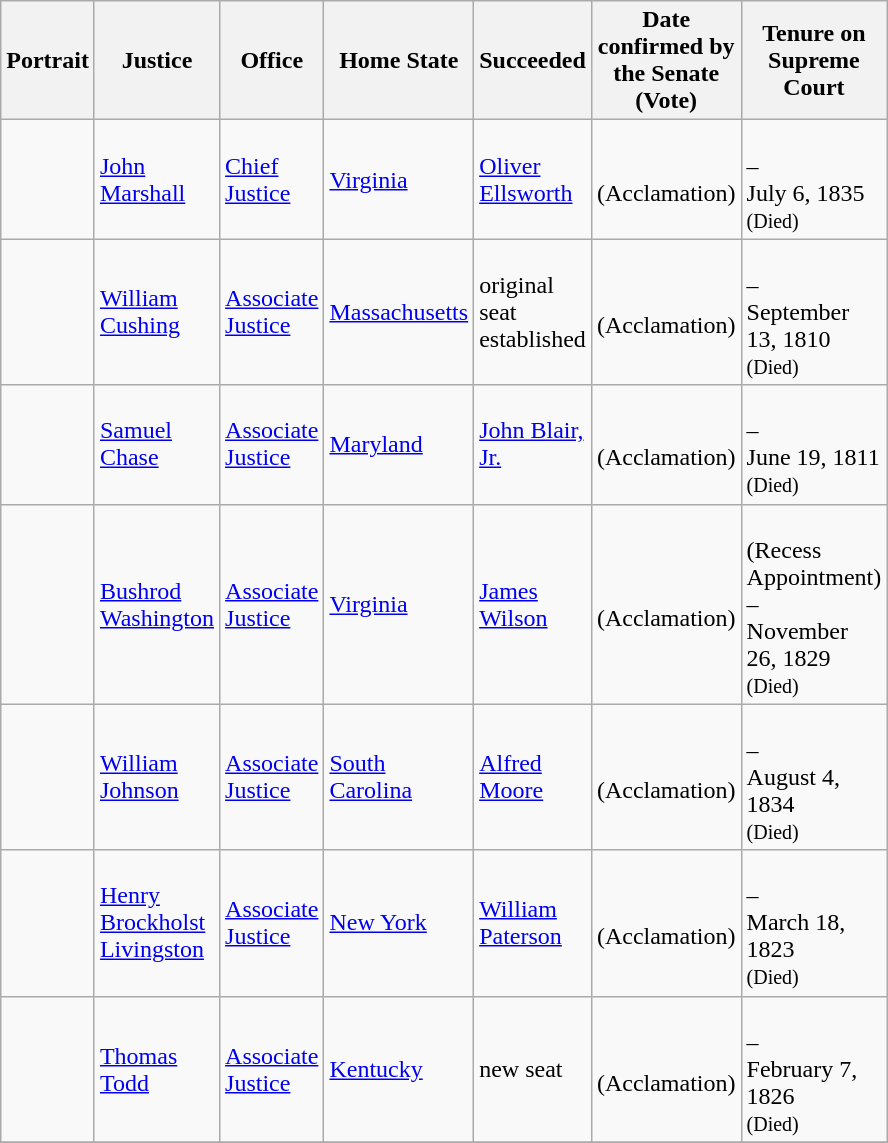<table class="wikitable sortable">
<tr>
<th scope="col" style="width: 10px;">Portrait</th>
<th scope="col" style="width: 10px;">Justice</th>
<th scope="col" style="width: 10px;">Office</th>
<th scope="col" style="width: 10px;">Home State</th>
<th scope="col" style="width: 10px;">Succeeded</th>
<th scope="col" style="width: 10px;">Date confirmed by the Senate<br>(Vote)</th>
<th scope="col" style="width: 10px;">Tenure on Supreme Court</th>
</tr>
<tr>
<td></td>
<td><a href='#'>John Marshall</a></td>
<td><a href='#'>Chief Justice</a></td>
<td><a href='#'>Virginia</a></td>
<td><a href='#'>Oliver Ellsworth</a></td>
<td><br>(Acclamation)</td>
<td><br>–<br>July 6, 1835<br><small>(Died)</small></td>
</tr>
<tr>
<td></td>
<td><a href='#'>William Cushing</a><br></td>
<td><a href='#'>Associate Justice</a></td>
<td><a href='#'>Massachusetts</a></td>
<td>original seat established</td>
<td><br>(Acclamation)</td>
<td><br>–<br>September 13, 1810<br><small>(Died)</small></td>
</tr>
<tr>
<td></td>
<td><a href='#'>Samuel Chase</a><br></td>
<td><a href='#'>Associate Justice</a></td>
<td><a href='#'>Maryland</a></td>
<td><a href='#'>John Blair, Jr.</a></td>
<td><br>(Acclamation)</td>
<td><br>–<br>June 19, 1811<br><small>(Died)</small></td>
</tr>
<tr>
<td></td>
<td><a href='#'>Bushrod Washington</a><br></td>
<td><a href='#'>Associate Justice</a></td>
<td><a href='#'>Virginia</a></td>
<td><a href='#'>James Wilson</a></td>
<td><br>(Acclamation)</td>
<td><br>(Recess Appointment)<br>–<br>November 26, 1829<br><small>(Died)</small></td>
</tr>
<tr>
<td></td>
<td><a href='#'>William Johnson</a><br></td>
<td><a href='#'>Associate Justice</a></td>
<td><a href='#'>South Carolina</a></td>
<td><a href='#'>Alfred Moore</a></td>
<td><br>(Acclamation)</td>
<td><br>–<br>August 4, 1834<br><small>(Died)</small></td>
</tr>
<tr>
<td></td>
<td><a href='#'>Henry Brockholst Livingston</a><br></td>
<td><a href='#'>Associate Justice</a></td>
<td><a href='#'>New York</a></td>
<td><a href='#'>William Paterson</a></td>
<td><br>(Acclamation)</td>
<td><br>–<br>March 18, 1823<br><small>(Died)</small></td>
</tr>
<tr>
<td></td>
<td><a href='#'>Thomas Todd</a><br></td>
<td><a href='#'>Associate Justice</a></td>
<td><a href='#'>Kentucky</a></td>
<td>new seat</td>
<td><br>(Acclamation)</td>
<td><br>–<br>February 7, 1826<br><small>(Died)</small></td>
</tr>
<tr>
</tr>
</table>
